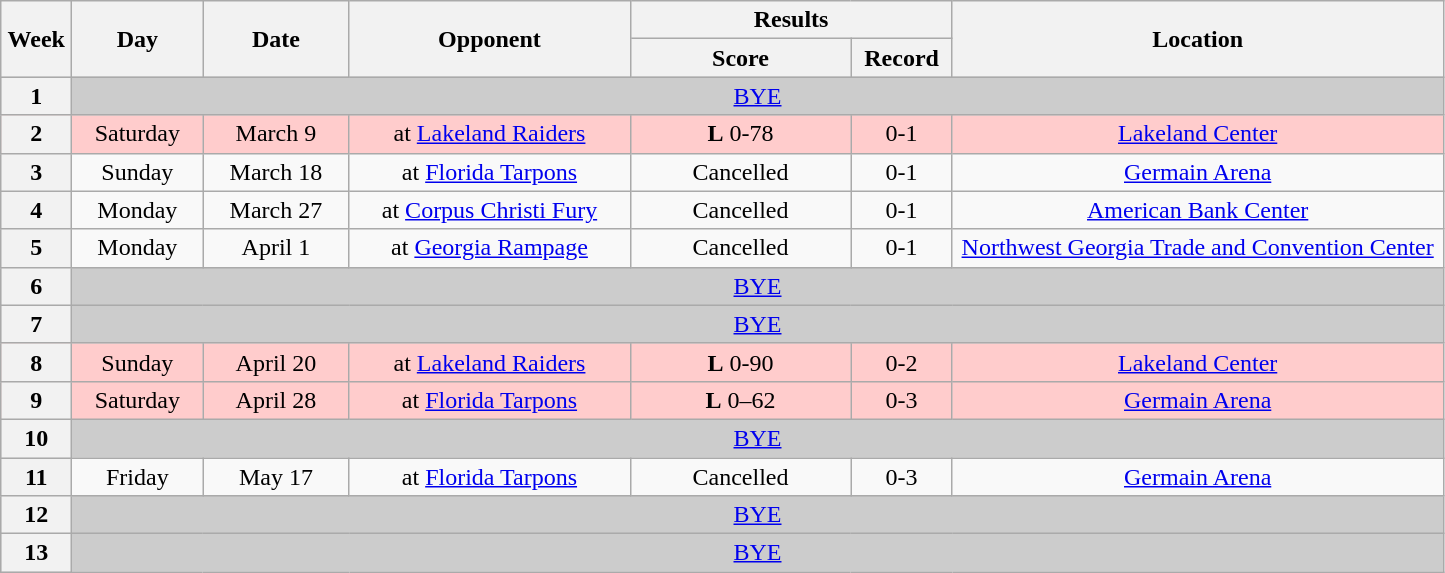<table class="wikitable">
<tr>
<th rowspan="2" width="40">Week</th>
<th rowspan="2" width="80">Day</th>
<th rowspan="2" width="90">Date</th>
<th rowspan="2" width="180">Opponent</th>
<th colspan="2" width="200">Results</th>
<th rowspan="2" width="320">Location</th>
</tr>
<tr>
<th width="140">Score</th>
<th width="60">Record</th>
</tr>
<tr align="center" bgcolor="#CCCCCC">
<th>1</th>
<td colSpan=6><a href='#'>BYE</a></td>
</tr>
<tr align="center" bgcolor="#FFCCCC">
<th>2</th>
<td>Saturday</td>
<td>March 9</td>
<td>at <a href='#'>Lakeland Raiders</a></td>
<td><strong>L</strong> 0-78</td>
<td>0-1</td>
<td><a href='#'>Lakeland Center</a></td>
</tr>
<tr align="center">
<th>3</th>
<td>Sunday</td>
<td>March 18</td>
<td>at <a href='#'>Florida Tarpons</a></td>
<td>Cancelled</td>
<td>0-1</td>
<td><a href='#'>Germain Arena</a></td>
</tr>
<tr align="center">
<th>4</th>
<td>Monday</td>
<td>March 27</td>
<td>at <a href='#'>Corpus Christi Fury</a></td>
<td>Cancelled</td>
<td>0-1</td>
<td><a href='#'>American Bank Center</a></td>
</tr>
<tr align="center">
<th>5</th>
<td>Monday</td>
<td>April 1</td>
<td>at <a href='#'>Georgia Rampage</a></td>
<td>Cancelled</td>
<td>0-1</td>
<td><a href='#'>Northwest Georgia Trade and Convention Center</a></td>
</tr>
<tr align="center" bgcolor="#CCCCCC">
<th>6</th>
<td colSpan=6><a href='#'>BYE</a></td>
</tr>
<tr align="center" bgcolor="#CCCCCC">
<th>7</th>
<td colSpan=6><a href='#'>BYE</a></td>
</tr>
<tr align="center" bgcolor="#FFCCCC">
<th>8</th>
<td>Sunday</td>
<td>April 20</td>
<td>at <a href='#'>Lakeland Raiders</a></td>
<td><strong>L</strong> 0-90</td>
<td>0-2</td>
<td><a href='#'>Lakeland Center</a></td>
</tr>
<tr align="center" bgcolor="#FFCCCC">
<th>9</th>
<td>Saturday</td>
<td>April 28</td>
<td>at <a href='#'>Florida Tarpons</a></td>
<td><strong>L</strong> 0–62</td>
<td>0-3</td>
<td><a href='#'>Germain Arena</a></td>
</tr>
<tr align="center" bgcolor="#CCCCCC">
<th>10</th>
<td colSpan=6><a href='#'>BYE</a></td>
</tr>
<tr align="center">
<th>11</th>
<td>Friday</td>
<td>May 17</td>
<td>at <a href='#'>Florida Tarpons</a></td>
<td>Cancelled</td>
<td>0-3</td>
<td><a href='#'>Germain Arena</a></td>
</tr>
<tr align="center" bgcolor="#CCCCCC">
<th>12</th>
<td colSpan=6><a href='#'>BYE</a></td>
</tr>
<tr align="center" bgcolor="#CCCCCC">
<th>13</th>
<td colSpan=6><a href='#'>BYE</a></td>
</tr>
</table>
